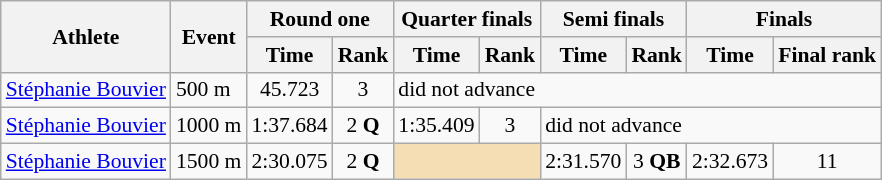<table class="wikitable" style="font-size:90%">
<tr>
<th rowspan="2">Athlete</th>
<th rowspan="2">Event</th>
<th colspan="2">Round one</th>
<th colspan="2">Quarter finals</th>
<th colspan="2">Semi finals</th>
<th colspan="2">Finals</th>
</tr>
<tr>
<th>Time</th>
<th>Rank</th>
<th>Time</th>
<th>Rank</th>
<th>Time</th>
<th>Rank</th>
<th>Time</th>
<th>Final rank</th>
</tr>
<tr>
<td><a href='#'>Stéphanie Bouvier</a></td>
<td>500 m</td>
<td align="center">45.723</td>
<td align="center">3</td>
<td colspan="6">did not advance</td>
</tr>
<tr>
<td><a href='#'>Stéphanie Bouvier</a></td>
<td>1000 m</td>
<td align="center">1:37.684</td>
<td align="center">2 <strong>Q</strong></td>
<td align="center">1:35.409</td>
<td align="center">3</td>
<td colspan="4">did not advance</td>
</tr>
<tr>
<td><a href='#'>Stéphanie Bouvier</a></td>
<td>1500 m</td>
<td align="center">2:30.075</td>
<td align="center">2 <strong>Q</strong></td>
<td colspan="2" bgcolor="wheat"></td>
<td align="center">2:31.570</td>
<td align="center">3 <strong>QB</strong></td>
<td align="center">2:32.673</td>
<td align="center">11</td>
</tr>
</table>
